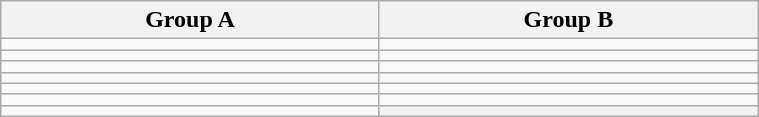<table class="wikitable" width=40%>
<tr>
<th width=50%>Group A</th>
<th width=50%>Group B</th>
</tr>
<tr align=center>
<td></td>
<td></td>
</tr>
<tr align=center>
<td></td>
<td></td>
</tr>
<tr align=center>
<td></td>
<td></td>
</tr>
<tr align=center>
<td></td>
<td></td>
</tr>
<tr align=center>
<td></td>
<td></td>
</tr>
<tr align=center>
<td></td>
<td></td>
</tr>
<tr align=center>
<td></td>
<th></th>
</tr>
</table>
